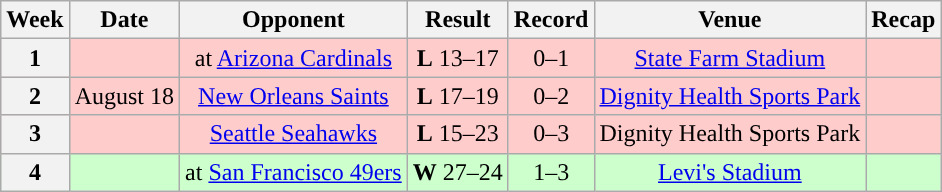<table class="wikitable" style="text-align:center">
<tr>
<th>Week</th>
<th>Date</th>
<th>Opponent</th>
<th>Result</th>
<th>Record</th>
<th>Venue</th>
<th>Recap</th>
</tr>
<tr style="background:#fcc">
<th>1</th>
<td></td>
<td>at <a href='#'>Arizona Cardinals</a></td>
<td><strong>L</strong> 13–17</td>
<td>0–1</td>
<td><a href='#'>State Farm Stadium</a></td>
<td></td>
</tr>
<tr style="background:#fcc">
<th>2</th>
<td>August 18</td>
<td><a href='#'>New Orleans Saints</a></td>
<td><strong>L</strong> 17–19</td>
<td>0–2</td>
<td><a href='#'>Dignity Health Sports Park</a></td>
<td></td>
</tr>
<tr style="background:#fcc">
<th>3</th>
<td></td>
<td><a href='#'>Seattle Seahawks</a></td>
<td><strong>L</strong> 15–23</td>
<td>0–3</td>
<td>Dignity Health Sports Park</td>
<td></td>
</tr>
<tr style="background:#cfc">
<th>4</th>
<td></td>
<td>at <a href='#'>San Francisco 49ers</a></td>
<td><strong>W</strong> 27–24</td>
<td>1–3</td>
<td><a href='#'>Levi's Stadium</a></td>
<td></td>
</tr>
</table>
